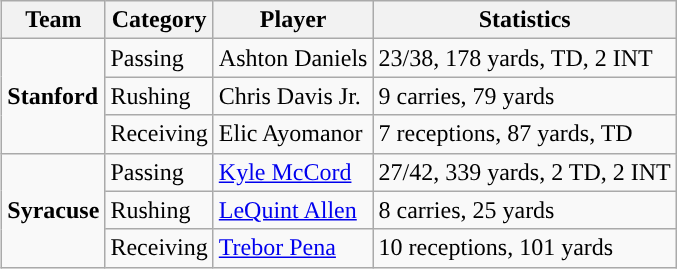<table class="wikitable" style="float: right;">
<tr>
<th>Team</th>
<th>Category</th>
<th>Player</th>
<th>Statistics</th>
</tr>
<tr>
<td rowspan=3><strong>Stanford</strong></td>
<td>Passing</td>
<td>Ashton Daniels</td>
<td>23/38, 178 yards, TD, 2 INT</td>
</tr>
<tr>
<td>Rushing</td>
<td>Chris Davis Jr.</td>
<td>9 carries, 79 yards</td>
</tr>
<tr>
<td>Receiving</td>
<td>Elic Ayomanor</td>
<td>7 receptions, 87 yards, TD</td>
</tr>
<tr>
<td rowspan=3><strong>Syracuse</strong></td>
<td>Passing</td>
<td><a href='#'>Kyle McCord</a></td>
<td>27/42, 339 yards, 2 TD, 2 INT</td>
</tr>
<tr>
<td>Rushing</td>
<td><a href='#'>LeQuint Allen</a></td>
<td>8 carries, 25 yards</td>
</tr>
<tr>
<td>Receiving</td>
<td><a href='#'>Trebor Pena</a></td>
<td>10 receptions, 101 yards</td>
</tr>
</table>
